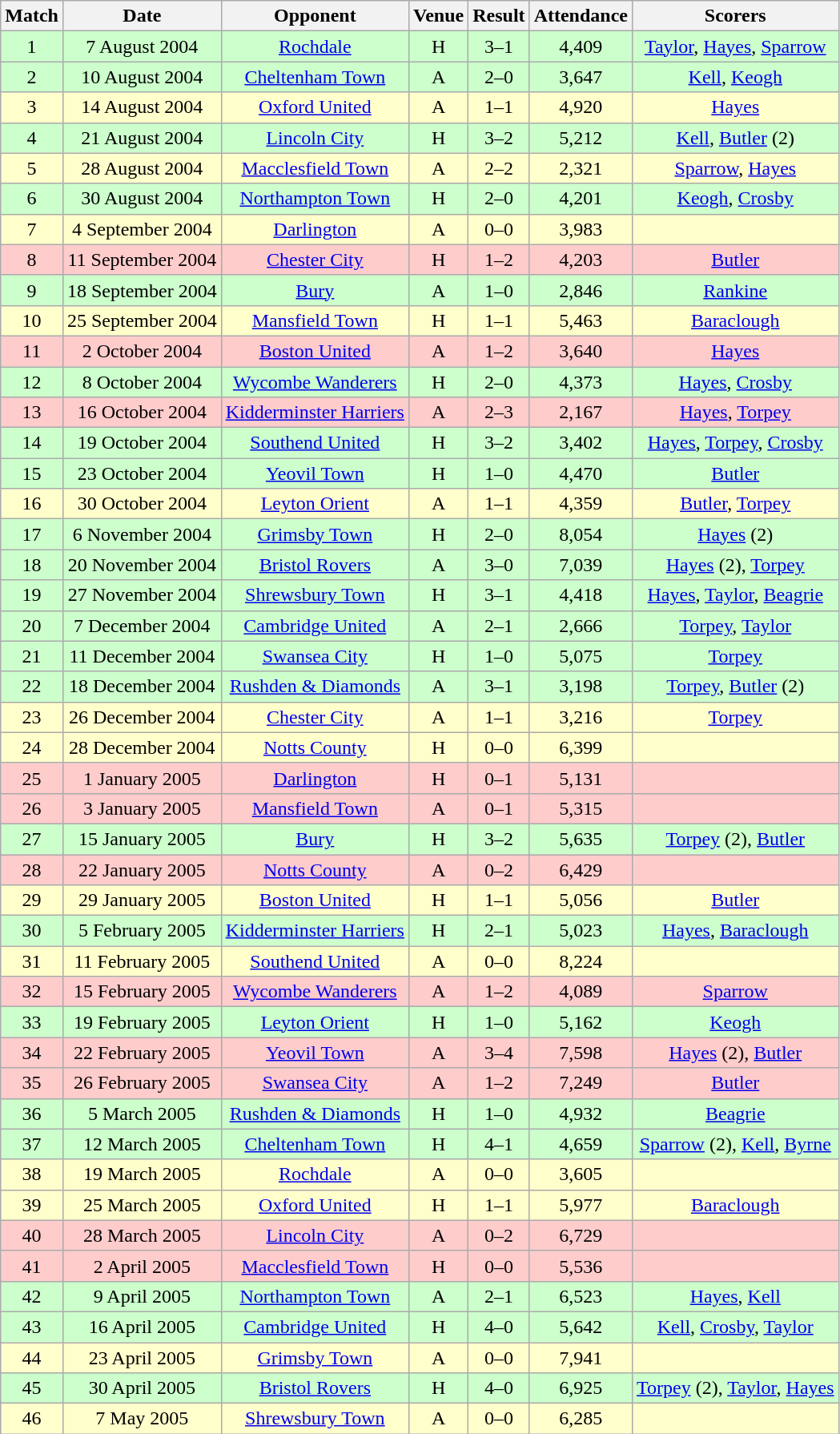<table class="wikitable" style="font-size:100%; text-align:center">
<tr>
<th>Match</th>
<th>Date</th>
<th>Opponent</th>
<th>Venue</th>
<th>Result</th>
<th>Attendance</th>
<th>Scorers</th>
</tr>
<tr style="background: #CCFFCC;">
<td>1</td>
<td>7 August 2004</td>
<td><a href='#'>Rochdale</a></td>
<td>H</td>
<td>3–1</td>
<td>4,409</td>
<td><a href='#'>Taylor</a>, <a href='#'>Hayes</a>, <a href='#'>Sparrow</a></td>
</tr>
<tr style="background: #CCFFCC;">
<td>2</td>
<td>10 August 2004</td>
<td><a href='#'>Cheltenham Town</a></td>
<td>A</td>
<td>2–0</td>
<td>3,647</td>
<td><a href='#'>Kell</a>, <a href='#'>Keogh</a></td>
</tr>
<tr style="background: #FFFFCC;">
<td>3</td>
<td>14 August 2004</td>
<td><a href='#'>Oxford United</a></td>
<td>A</td>
<td>1–1</td>
<td>4,920</td>
<td><a href='#'>Hayes</a></td>
</tr>
<tr style="background: #CCFFCC;">
<td>4</td>
<td>21 August 2004</td>
<td><a href='#'>Lincoln City</a></td>
<td>H</td>
<td>3–2</td>
<td>5,212</td>
<td><a href='#'>Kell</a>, <a href='#'>Butler</a> (2)</td>
</tr>
<tr style="background: #FFFFCC;">
<td>5</td>
<td>28 August 2004</td>
<td><a href='#'>Macclesfield Town</a></td>
<td>A</td>
<td>2–2</td>
<td>2,321</td>
<td><a href='#'>Sparrow</a>, <a href='#'>Hayes</a></td>
</tr>
<tr style="background: #CCFFCC;">
<td>6</td>
<td>30 August 2004</td>
<td><a href='#'>Northampton Town</a></td>
<td>H</td>
<td>2–0</td>
<td>4,201</td>
<td><a href='#'>Keogh</a>, <a href='#'>Crosby</a></td>
</tr>
<tr style="background: #FFFFCC;">
<td>7</td>
<td>4 September 2004</td>
<td><a href='#'>Darlington</a></td>
<td>A</td>
<td>0–0</td>
<td>3,983</td>
<td></td>
</tr>
<tr style="background: #FFCCCC;">
<td>8</td>
<td>11 September 2004</td>
<td><a href='#'>Chester City</a></td>
<td>H</td>
<td>1–2</td>
<td>4,203</td>
<td><a href='#'>Butler</a></td>
</tr>
<tr style="background: #CCFFCC;">
<td>9</td>
<td>18 September 2004</td>
<td><a href='#'>Bury</a></td>
<td>A</td>
<td>1–0</td>
<td>2,846</td>
<td><a href='#'>Rankine</a></td>
</tr>
<tr style="background: #FFFFCC;">
<td>10</td>
<td>25 September 2004</td>
<td><a href='#'>Mansfield Town</a></td>
<td>H</td>
<td>1–1</td>
<td>5,463</td>
<td><a href='#'>Baraclough</a></td>
</tr>
<tr style="background: #FFCCCC;">
<td>11</td>
<td>2 October 2004</td>
<td><a href='#'>Boston United</a></td>
<td>A</td>
<td>1–2</td>
<td>3,640</td>
<td><a href='#'>Hayes</a></td>
</tr>
<tr style="background: #CCFFCC;">
<td>12</td>
<td>8 October 2004</td>
<td><a href='#'>Wycombe Wanderers</a></td>
<td>H</td>
<td>2–0</td>
<td>4,373</td>
<td><a href='#'>Hayes</a>, <a href='#'>Crosby</a></td>
</tr>
<tr style="background: #FFCCCC;">
<td>13</td>
<td>16 October 2004</td>
<td><a href='#'>Kidderminster Harriers</a></td>
<td>A</td>
<td>2–3</td>
<td>2,167</td>
<td><a href='#'>Hayes</a>, <a href='#'>Torpey</a></td>
</tr>
<tr style="background: #CCFFCC;">
<td>14</td>
<td>19 October 2004</td>
<td><a href='#'>Southend United</a></td>
<td>H</td>
<td>3–2</td>
<td>3,402</td>
<td><a href='#'>Hayes</a>, <a href='#'>Torpey</a>, <a href='#'>Crosby</a></td>
</tr>
<tr style="background: #CCFFCC;">
<td>15</td>
<td>23 October 2004</td>
<td><a href='#'>Yeovil Town</a></td>
<td>H</td>
<td>1–0</td>
<td>4,470</td>
<td><a href='#'>Butler</a></td>
</tr>
<tr style="background: #FFFFCC;">
<td>16</td>
<td>30 October 2004</td>
<td><a href='#'>Leyton Orient</a></td>
<td>A</td>
<td>1–1</td>
<td>4,359</td>
<td><a href='#'>Butler</a>, <a href='#'>Torpey</a></td>
</tr>
<tr style="background: #CCFFCC;">
<td>17</td>
<td>6 November 2004</td>
<td><a href='#'>Grimsby Town</a></td>
<td>H</td>
<td>2–0</td>
<td>8,054</td>
<td><a href='#'>Hayes</a> (2)</td>
</tr>
<tr style="background: #CCFFCC;">
<td>18</td>
<td>20 November 2004</td>
<td><a href='#'>Bristol Rovers</a></td>
<td>A</td>
<td>3–0</td>
<td>7,039</td>
<td><a href='#'>Hayes</a> (2), <a href='#'>Torpey</a></td>
</tr>
<tr style="background: #CCFFCC;">
<td>19</td>
<td>27 November 2004</td>
<td><a href='#'>Shrewsbury Town</a></td>
<td>H</td>
<td>3–1</td>
<td>4,418</td>
<td><a href='#'>Hayes</a>, <a href='#'>Taylor</a>, <a href='#'>Beagrie</a></td>
</tr>
<tr style="background: #CCFFCC;">
<td>20</td>
<td>7 December 2004</td>
<td><a href='#'>Cambridge United</a></td>
<td>A</td>
<td>2–1</td>
<td>2,666</td>
<td><a href='#'>Torpey</a>, <a href='#'>Taylor</a></td>
</tr>
<tr style="background: #CCFFCC;">
<td>21</td>
<td>11 December 2004</td>
<td><a href='#'>Swansea City</a></td>
<td>H</td>
<td>1–0</td>
<td>5,075</td>
<td><a href='#'>Torpey</a></td>
</tr>
<tr style="background: #CCFFCC;">
<td>22</td>
<td>18 December 2004</td>
<td><a href='#'>Rushden & Diamonds</a></td>
<td>A</td>
<td>3–1</td>
<td>3,198</td>
<td><a href='#'>Torpey</a>, <a href='#'>Butler</a> (2)</td>
</tr>
<tr style="background: #FFFFCC;">
<td>23</td>
<td>26 December 2004</td>
<td><a href='#'>Chester City</a></td>
<td>A</td>
<td>1–1</td>
<td>3,216</td>
<td><a href='#'>Torpey</a></td>
</tr>
<tr style="background: #FFFFCC;">
<td>24</td>
<td>28 December 2004</td>
<td><a href='#'>Notts County</a></td>
<td>H</td>
<td>0–0</td>
<td>6,399</td>
<td></td>
</tr>
<tr style="background: #FFCCCC;">
<td>25</td>
<td>1 January 2005</td>
<td><a href='#'>Darlington</a></td>
<td>H</td>
<td>0–1</td>
<td>5,131</td>
<td></td>
</tr>
<tr style="background: #FFCCCC;">
<td>26</td>
<td>3 January 2005</td>
<td><a href='#'>Mansfield Town</a></td>
<td>A</td>
<td>0–1</td>
<td>5,315</td>
<td></td>
</tr>
<tr style="background: #CCFFCC;">
<td>27</td>
<td>15 January 2005</td>
<td><a href='#'>Bury</a></td>
<td>H</td>
<td>3–2</td>
<td>5,635</td>
<td><a href='#'>Torpey</a> (2), <a href='#'>Butler</a></td>
</tr>
<tr style="background: #FFCCCC;">
<td>28</td>
<td>22 January 2005</td>
<td><a href='#'>Notts County</a></td>
<td>A</td>
<td>0–2</td>
<td>6,429</td>
<td></td>
</tr>
<tr style="background: #FFFFCC;">
<td>29</td>
<td>29 January 2005</td>
<td><a href='#'>Boston United</a></td>
<td>H</td>
<td>1–1</td>
<td>5,056</td>
<td><a href='#'>Butler</a></td>
</tr>
<tr style="background: #CCFFCC;">
<td>30</td>
<td>5 February 2005</td>
<td><a href='#'>Kidderminster Harriers</a></td>
<td>H</td>
<td>2–1</td>
<td>5,023</td>
<td><a href='#'>Hayes</a>, <a href='#'>Baraclough</a></td>
</tr>
<tr style="background: #FFFFCC;">
<td>31</td>
<td>11 February 2005</td>
<td><a href='#'>Southend United</a></td>
<td>A</td>
<td>0–0</td>
<td>8,224</td>
<td></td>
</tr>
<tr style="background: #FFCCCC;">
<td>32</td>
<td>15 February 2005</td>
<td><a href='#'>Wycombe Wanderers</a></td>
<td>A</td>
<td>1–2</td>
<td>4,089</td>
<td><a href='#'>Sparrow</a></td>
</tr>
<tr style="background: #CCFFCC;">
<td>33</td>
<td>19 February 2005</td>
<td><a href='#'>Leyton Orient</a></td>
<td>H</td>
<td>1–0</td>
<td>5,162</td>
<td><a href='#'>Keogh</a></td>
</tr>
<tr style="background: #FFCCCC;">
<td>34</td>
<td>22 February 2005</td>
<td><a href='#'>Yeovil Town</a></td>
<td>A</td>
<td>3–4</td>
<td>7,598</td>
<td><a href='#'>Hayes</a> (2), <a href='#'>Butler</a></td>
</tr>
<tr style="background: #FFCCCC;">
<td>35</td>
<td>26 February 2005</td>
<td><a href='#'>Swansea City</a></td>
<td>A</td>
<td>1–2</td>
<td>7,249</td>
<td><a href='#'>Butler</a></td>
</tr>
<tr style="background: #CCFFCC;">
<td>36</td>
<td>5 March 2005</td>
<td><a href='#'>Rushden & Diamonds</a></td>
<td>H</td>
<td>1–0</td>
<td>4,932</td>
<td><a href='#'>Beagrie</a></td>
</tr>
<tr style="background: #CCFFCC;">
<td>37</td>
<td>12 March 2005</td>
<td><a href='#'>Cheltenham Town</a></td>
<td>H</td>
<td>4–1</td>
<td>4,659</td>
<td><a href='#'>Sparrow</a> (2), <a href='#'>Kell</a>, <a href='#'>Byrne</a></td>
</tr>
<tr style="background: #FFFFCC;">
<td>38</td>
<td>19 March 2005</td>
<td><a href='#'>Rochdale</a></td>
<td>A</td>
<td>0–0</td>
<td>3,605</td>
<td></td>
</tr>
<tr style="background: #FFFFCC;">
<td>39</td>
<td>25 March 2005</td>
<td><a href='#'>Oxford United</a></td>
<td>H</td>
<td>1–1</td>
<td>5,977</td>
<td><a href='#'>Baraclough</a></td>
</tr>
<tr style="background: #FFCCCC;">
<td>40</td>
<td>28 March 2005</td>
<td><a href='#'>Lincoln City</a></td>
<td>A</td>
<td>0–2</td>
<td>6,729</td>
<td></td>
</tr>
<tr style="background: #FFCCCC;">
<td>41</td>
<td>2 April 2005</td>
<td><a href='#'>Macclesfield Town</a></td>
<td>H</td>
<td>0–0</td>
<td>5,536</td>
<td></td>
</tr>
<tr style="background: #CCFFCC;">
<td>42</td>
<td>9 April 2005</td>
<td><a href='#'>Northampton Town</a></td>
<td>A</td>
<td>2–1</td>
<td>6,523</td>
<td><a href='#'>Hayes</a>, <a href='#'>Kell</a></td>
</tr>
<tr style="background: #CCFFCC;">
<td>43</td>
<td>16 April 2005</td>
<td><a href='#'>Cambridge United</a></td>
<td>H</td>
<td>4–0</td>
<td>5,642</td>
<td><a href='#'>Kell</a>, <a href='#'>Crosby</a>, <a href='#'>Taylor</a></td>
</tr>
<tr style="background: #FFFFCC;">
<td>44</td>
<td>23 April 2005</td>
<td><a href='#'>Grimsby Town</a></td>
<td>A</td>
<td>0–0</td>
<td>7,941</td>
<td></td>
</tr>
<tr style="background: #CCFFCC;">
<td>45</td>
<td>30 April 2005</td>
<td><a href='#'>Bristol Rovers</a></td>
<td>H</td>
<td>4–0</td>
<td>6,925</td>
<td><a href='#'>Torpey</a> (2), <a href='#'>Taylor</a>, <a href='#'>Hayes</a></td>
</tr>
<tr style="background: #FFFFCC;">
<td>46</td>
<td>7 May 2005</td>
<td><a href='#'>Shrewsbury Town</a></td>
<td>A</td>
<td>0–0</td>
<td>6,285</td>
<td></td>
</tr>
</table>
